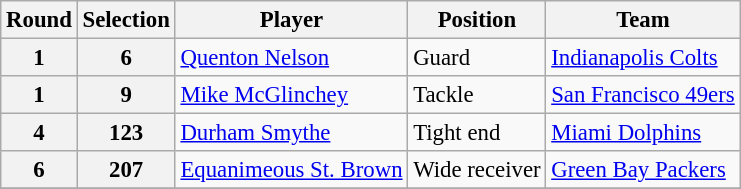<table class="wikitable" style="font-size: 95%;">
<tr>
<th>Round</th>
<th>Selection</th>
<th>Player</th>
<th>Position</th>
<th>Team</th>
</tr>
<tr>
<th>1</th>
<th>6</th>
<td><a href='#'>Quenton Nelson</a></td>
<td>Guard</td>
<td><a href='#'>Indianapolis Colts</a></td>
</tr>
<tr>
<th>1</th>
<th>9</th>
<td><a href='#'>Mike McGlinchey</a></td>
<td>Tackle</td>
<td><a href='#'>San Francisco 49ers</a></td>
</tr>
<tr>
<th>4</th>
<th>123</th>
<td><a href='#'>Durham Smythe</a></td>
<td>Tight end</td>
<td><a href='#'>Miami Dolphins</a></td>
</tr>
<tr>
<th>6</th>
<th>207</th>
<td><a href='#'>Equanimeous St. Brown</a></td>
<td>Wide receiver</td>
<td><a href='#'>Green Bay Packers</a></td>
</tr>
<tr>
</tr>
</table>
